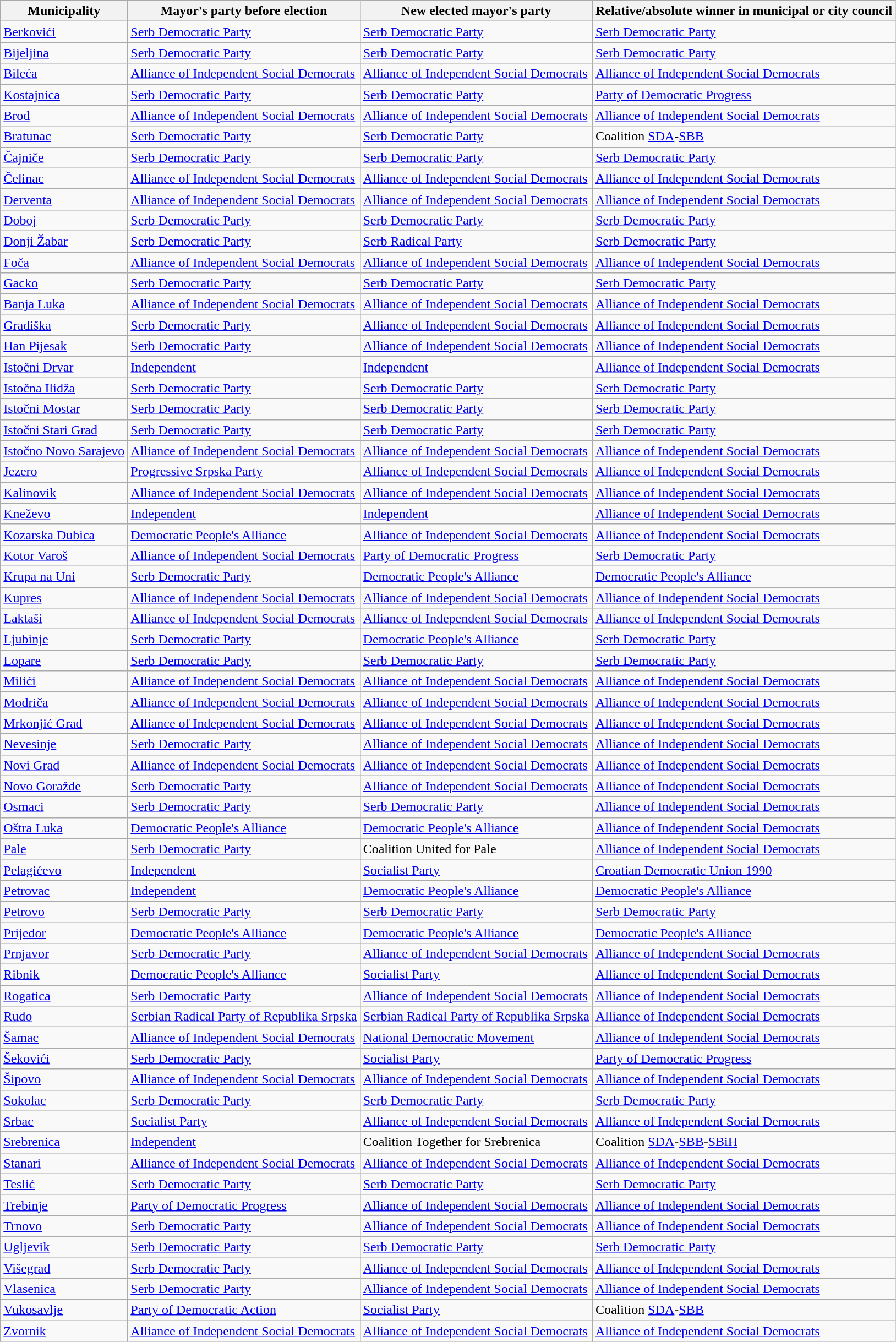<table class="wikitable">
<tr>
<th>Municipality</th>
<th>Mayor's party before election</th>
<th>New elected mayor's party</th>
<th>Relative/absolute winner in municipal or city council</th>
</tr>
<tr>
<td><a href='#'>Berkovići</a></td>
<td><a href='#'>Serb Democratic Party</a></td>
<td><a href='#'>Serb Democratic Party</a></td>
<td><a href='#'>Serb Democratic Party</a></td>
</tr>
<tr>
<td><a href='#'>Bijeljina</a></td>
<td><a href='#'>Serb Democratic Party</a></td>
<td><a href='#'>Serb Democratic Party</a></td>
<td><a href='#'>Serb Democratic Party</a></td>
</tr>
<tr>
<td><a href='#'>Bileća</a></td>
<td><a href='#'>Alliance of Independent Social Democrats</a></td>
<td><a href='#'>Alliance of Independent Social Democrats</a></td>
<td><a href='#'>Alliance of Independent Social Democrats</a></td>
</tr>
<tr>
<td><a href='#'>Kostajnica</a></td>
<td><a href='#'>Serb Democratic Party</a></td>
<td><a href='#'>Serb Democratic Party</a></td>
<td><a href='#'>Party of Democratic Progress</a></td>
</tr>
<tr>
<td><a href='#'>Brod</a></td>
<td><a href='#'>Alliance of Independent Social Democrats</a></td>
<td><a href='#'>Alliance of Independent Social Democrats</a></td>
<td><a href='#'>Alliance of Independent Social Democrats</a></td>
</tr>
<tr>
<td><a href='#'>Bratunac</a></td>
<td><a href='#'>Serb Democratic Party</a></td>
<td><a href='#'>Serb Democratic Party</a></td>
<td>Coalition <a href='#'>SDA</a>-<a href='#'>SBB</a></td>
</tr>
<tr>
<td><a href='#'>Čajniče</a></td>
<td><a href='#'>Serb Democratic Party</a></td>
<td><a href='#'>Serb Democratic Party</a></td>
<td><a href='#'>Serb Democratic Party</a></td>
</tr>
<tr>
<td><a href='#'>Čelinac</a></td>
<td><a href='#'>Alliance of Independent Social Democrats</a></td>
<td><a href='#'>Alliance of Independent Social Democrats</a></td>
<td><a href='#'>Alliance of Independent Social Democrats</a></td>
</tr>
<tr>
<td><a href='#'>Derventa</a></td>
<td><a href='#'>Alliance of Independent Social Democrats</a></td>
<td><a href='#'>Alliance of Independent Social Democrats</a></td>
<td><a href='#'>Alliance of Independent Social Democrats</a></td>
</tr>
<tr>
<td><a href='#'>Doboj</a></td>
<td><a href='#'>Serb Democratic Party</a></td>
<td><a href='#'>Serb Democratic Party</a></td>
<td><a href='#'>Serb Democratic Party</a></td>
</tr>
<tr>
<td><a href='#'>Donji Žabar</a></td>
<td><a href='#'>Serb Democratic Party</a></td>
<td><a href='#'>Serb Radical Party</a></td>
<td><a href='#'>Serb Democratic Party</a></td>
</tr>
<tr>
<td><a href='#'>Foča</a></td>
<td><a href='#'>Alliance of Independent Social Democrats</a></td>
<td><a href='#'>Alliance of Independent Social Democrats</a></td>
<td><a href='#'>Alliance of Independent Social Democrats</a></td>
</tr>
<tr>
<td><a href='#'>Gacko</a></td>
<td><a href='#'>Serb Democratic Party</a></td>
<td><a href='#'>Serb Democratic Party</a></td>
<td><a href='#'>Serb Democratic Party</a></td>
</tr>
<tr>
<td><a href='#'>Banja Luka</a></td>
<td><a href='#'>Alliance of Independent Social Democrats</a></td>
<td><a href='#'>Alliance of Independent Social Democrats</a></td>
<td><a href='#'>Alliance of Independent Social Democrats</a></td>
</tr>
<tr>
<td><a href='#'>Gradiška</a></td>
<td><a href='#'>Serb Democratic Party</a></td>
<td><a href='#'>Alliance of Independent Social Democrats</a></td>
<td><a href='#'>Alliance of Independent Social Democrats</a></td>
</tr>
<tr>
<td><a href='#'>Han Pijesak</a></td>
<td><a href='#'>Serb Democratic Party</a></td>
<td><a href='#'>Alliance of Independent Social Democrats</a></td>
<td><a href='#'>Alliance of Independent Social Democrats</a></td>
</tr>
<tr>
<td><a href='#'>Istočni Drvar</a></td>
<td><a href='#'>Independent</a></td>
<td><a href='#'>Independent</a></td>
<td><a href='#'>Alliance of Independent Social Democrats</a></td>
</tr>
<tr>
<td><a href='#'>Istočna Ilidža</a></td>
<td><a href='#'>Serb Democratic Party</a></td>
<td><a href='#'>Serb Democratic Party</a></td>
<td><a href='#'>Serb Democratic Party</a></td>
</tr>
<tr>
<td><a href='#'>Istočni Mostar</a></td>
<td><a href='#'>Serb Democratic Party</a></td>
<td><a href='#'>Serb Democratic Party</a></td>
<td><a href='#'>Serb Democratic Party</a></td>
</tr>
<tr>
<td><a href='#'>Istočni Stari Grad</a></td>
<td><a href='#'>Serb Democratic Party</a></td>
<td><a href='#'>Serb Democratic Party</a></td>
<td><a href='#'>Serb Democratic Party</a></td>
</tr>
<tr>
<td><a href='#'>Istočno Novo Sarajevo</a></td>
<td><a href='#'>Alliance of Independent Social Democrats</a></td>
<td><a href='#'>Alliance of Independent Social Democrats</a></td>
<td><a href='#'>Alliance of Independent Social Democrats</a></td>
</tr>
<tr>
<td><a href='#'>Jezero</a></td>
<td><a href='#'>Progressive Srpska Party</a></td>
<td><a href='#'>Alliance of Independent Social Democrats</a></td>
<td><a href='#'>Alliance of Independent Social Democrats</a></td>
</tr>
<tr>
<td><a href='#'>Kalinovik</a></td>
<td><a href='#'>Alliance of Independent Social Democrats</a></td>
<td><a href='#'>Alliance of Independent Social Democrats</a></td>
<td><a href='#'>Alliance of Independent Social Democrats</a></td>
</tr>
<tr>
<td><a href='#'>Kneževo</a></td>
<td><a href='#'>Independent</a></td>
<td><a href='#'>Independent</a></td>
<td><a href='#'>Alliance of Independent Social Democrats</a></td>
</tr>
<tr>
<td><a href='#'>Kozarska Dubica</a></td>
<td><a href='#'>Democratic People's Alliance</a></td>
<td><a href='#'>Alliance of Independent Social Democrats</a></td>
<td><a href='#'>Alliance of Independent Social Democrats</a></td>
</tr>
<tr>
<td><a href='#'>Kotor Varoš</a></td>
<td><a href='#'>Alliance of Independent Social Democrats</a></td>
<td><a href='#'>Party of Democratic Progress</a></td>
<td><a href='#'>Serb Democratic Party</a></td>
</tr>
<tr>
<td><a href='#'>Krupa na Uni</a></td>
<td><a href='#'>Serb Democratic Party</a></td>
<td><a href='#'>Democratic People's Alliance</a></td>
<td><a href='#'>Democratic People's Alliance</a></td>
</tr>
<tr>
<td><a href='#'>Kupres</a></td>
<td><a href='#'>Alliance of Independent Social Democrats</a></td>
<td><a href='#'>Alliance of Independent Social Democrats</a></td>
<td><a href='#'>Alliance of Independent Social Democrats</a></td>
</tr>
<tr>
<td><a href='#'>Laktaši</a></td>
<td><a href='#'>Alliance of Independent Social Democrats</a></td>
<td><a href='#'>Alliance of Independent Social Democrats</a></td>
<td><a href='#'>Alliance of Independent Social Democrats</a></td>
</tr>
<tr>
<td><a href='#'>Ljubinje</a></td>
<td><a href='#'>Serb Democratic Party</a></td>
<td><a href='#'>Democratic People's Alliance</a></td>
<td><a href='#'>Serb Democratic Party</a></td>
</tr>
<tr>
<td><a href='#'>Lopare</a></td>
<td><a href='#'>Serb Democratic Party</a></td>
<td><a href='#'>Serb Democratic Party</a></td>
<td><a href='#'>Serb Democratic Party</a></td>
</tr>
<tr>
<td><a href='#'>Milići</a></td>
<td><a href='#'>Alliance of Independent Social Democrats</a></td>
<td><a href='#'>Alliance of Independent Social Democrats</a></td>
<td><a href='#'>Alliance of Independent Social Democrats</a></td>
</tr>
<tr>
<td><a href='#'>Modriča</a></td>
<td><a href='#'>Alliance of Independent Social Democrats</a></td>
<td><a href='#'>Alliance of Independent Social Democrats</a></td>
<td><a href='#'>Alliance of Independent Social Democrats</a></td>
</tr>
<tr>
<td><a href='#'>Mrkonjić Grad</a></td>
<td><a href='#'>Alliance of Independent Social Democrats</a></td>
<td><a href='#'>Alliance of Independent Social Democrats</a></td>
<td><a href='#'>Alliance of Independent Social Democrats</a></td>
</tr>
<tr>
<td><a href='#'>Nevesinje</a></td>
<td><a href='#'>Serb Democratic Party</a></td>
<td><a href='#'>Alliance of Independent Social Democrats</a></td>
<td><a href='#'>Alliance of Independent Social Democrats</a></td>
</tr>
<tr>
<td><a href='#'>Novi Grad</a></td>
<td><a href='#'>Alliance of Independent Social Democrats</a></td>
<td><a href='#'>Alliance of Independent Social Democrats</a></td>
<td><a href='#'>Alliance of Independent Social Democrats</a></td>
</tr>
<tr>
<td><a href='#'>Novo Goražde</a></td>
<td><a href='#'>Serb Democratic Party</a></td>
<td><a href='#'>Alliance of Independent Social Democrats</a></td>
<td><a href='#'>Alliance of Independent Social Democrats</a></td>
</tr>
<tr>
<td><a href='#'>Osmaci</a></td>
<td><a href='#'>Serb Democratic Party</a></td>
<td><a href='#'>Serb Democratic Party</a></td>
<td><a href='#'>Alliance of Independent Social Democrats</a></td>
</tr>
<tr>
<td><a href='#'>Oštra Luka</a></td>
<td><a href='#'>Democratic People's Alliance</a></td>
<td><a href='#'>Democratic People's Alliance</a></td>
<td><a href='#'>Alliance of Independent Social Democrats</a></td>
</tr>
<tr>
<td><a href='#'>Pale</a></td>
<td><a href='#'>Serb Democratic Party</a></td>
<td>Coalition United for Pale</td>
<td><a href='#'>Alliance of Independent Social Democrats</a></td>
</tr>
<tr>
<td><a href='#'>Pelagićevo</a></td>
<td><a href='#'>Independent</a></td>
<td><a href='#'>Socialist Party</a></td>
<td><a href='#'>Croatian Democratic Union 1990</a></td>
</tr>
<tr>
<td><a href='#'>Petrovac</a></td>
<td><a href='#'>Independent</a></td>
<td><a href='#'>Democratic People's Alliance</a></td>
<td><a href='#'>Democratic People's Alliance</a></td>
</tr>
<tr>
<td><a href='#'>Petrovo</a></td>
<td><a href='#'>Serb Democratic Party</a></td>
<td><a href='#'>Serb Democratic Party</a></td>
<td><a href='#'>Serb Democratic Party</a></td>
</tr>
<tr>
<td><a href='#'>Prijedor</a></td>
<td><a href='#'>Democratic People's Alliance</a></td>
<td><a href='#'>Democratic People's Alliance</a></td>
<td><a href='#'>Democratic People's Alliance</a></td>
</tr>
<tr>
<td><a href='#'>Prnjavor</a></td>
<td><a href='#'>Serb Democratic Party</a></td>
<td><a href='#'>Alliance of Independent Social Democrats</a></td>
<td><a href='#'>Alliance of Independent Social Democrats</a></td>
</tr>
<tr>
<td><a href='#'>Ribnik</a></td>
<td><a href='#'>Democratic People's Alliance</a></td>
<td><a href='#'>Socialist Party</a></td>
<td><a href='#'>Alliance of Independent Social Democrats</a></td>
</tr>
<tr>
<td><a href='#'>Rogatica</a></td>
<td><a href='#'>Serb Democratic Party</a></td>
<td><a href='#'>Alliance of Independent Social Democrats</a></td>
<td><a href='#'>Alliance of Independent Social Democrats</a></td>
</tr>
<tr>
<td><a href='#'>Rudo</a></td>
<td><a href='#'>Serbian Radical Party of Republika Srpska</a></td>
<td><a href='#'>Serbian Radical Party of Republika Srpska</a></td>
<td><a href='#'>Alliance of Independent Social Democrats</a></td>
</tr>
<tr>
<td><a href='#'>Šamac</a></td>
<td><a href='#'>Alliance of Independent Social Democrats</a></td>
<td><a href='#'>National Democratic Movement</a></td>
<td><a href='#'>Alliance of Independent Social Democrats</a></td>
</tr>
<tr>
<td><a href='#'>Šekovići</a></td>
<td><a href='#'>Serb Democratic Party</a></td>
<td><a href='#'>Socialist Party</a></td>
<td><a href='#'>Party of Democratic Progress</a></td>
</tr>
<tr>
<td><a href='#'>Šipovo</a></td>
<td><a href='#'>Alliance of Independent Social Democrats</a></td>
<td><a href='#'>Alliance of Independent Social Democrats</a></td>
<td><a href='#'>Alliance of Independent Social Democrats</a></td>
</tr>
<tr>
<td><a href='#'>Sokolac</a></td>
<td><a href='#'>Serb Democratic Party</a></td>
<td><a href='#'>Serb Democratic Party</a></td>
<td><a href='#'>Serb Democratic Party</a></td>
</tr>
<tr>
<td><a href='#'>Srbac</a></td>
<td><a href='#'>Socialist Party</a></td>
<td><a href='#'>Alliance of Independent Social Democrats</a></td>
<td><a href='#'>Alliance of Independent Social Democrats</a></td>
</tr>
<tr>
<td><a href='#'>Srebrenica</a></td>
<td><a href='#'>Independent</a></td>
<td>Coalition Together for Srebrenica</td>
<td>Coalition <a href='#'>SDA</a>-<a href='#'>SBB</a>-<a href='#'>SBiH</a></td>
</tr>
<tr>
<td><a href='#'>Stanari</a></td>
<td><a href='#'>Alliance of Independent Social Democrats</a></td>
<td><a href='#'>Alliance of Independent Social Democrats</a></td>
<td><a href='#'>Alliance of Independent Social Democrats</a></td>
</tr>
<tr>
<td><a href='#'>Teslić</a></td>
<td><a href='#'>Serb Democratic Party</a></td>
<td><a href='#'>Serb Democratic Party</a></td>
<td><a href='#'>Serb Democratic Party</a></td>
</tr>
<tr>
<td><a href='#'>Trebinje</a></td>
<td><a href='#'>Party of Democratic Progress</a></td>
<td><a href='#'>Alliance of Independent Social Democrats</a></td>
<td><a href='#'>Alliance of Independent Social Democrats</a></td>
</tr>
<tr>
<td><a href='#'>Trnovo</a></td>
<td><a href='#'>Serb Democratic Party</a></td>
<td><a href='#'>Alliance of Independent Social Democrats</a></td>
<td><a href='#'>Alliance of Independent Social Democrats</a></td>
</tr>
<tr>
<td><a href='#'>Ugljevik</a></td>
<td><a href='#'>Serb Democratic Party</a></td>
<td><a href='#'>Serb Democratic Party</a></td>
<td><a href='#'>Serb Democratic Party</a></td>
</tr>
<tr>
<td><a href='#'>Višegrad</a></td>
<td><a href='#'>Serb Democratic Party</a></td>
<td><a href='#'>Alliance of Independent Social Democrats</a></td>
<td><a href='#'>Alliance of Independent Social Democrats</a></td>
</tr>
<tr>
<td><a href='#'>Vlasenica</a></td>
<td><a href='#'>Serb Democratic Party</a></td>
<td><a href='#'>Alliance of Independent Social Democrats</a></td>
<td><a href='#'>Alliance of Independent Social Democrats</a></td>
</tr>
<tr>
<td><a href='#'>Vukosavlje</a></td>
<td><a href='#'>Party of Democratic Action</a></td>
<td><a href='#'>Socialist Party</a></td>
<td>Coalition <a href='#'>SDA</a>-<a href='#'>SBB</a></td>
</tr>
<tr>
<td><a href='#'>Zvornik</a></td>
<td><a href='#'>Alliance of Independent Social Democrats</a></td>
<td><a href='#'>Alliance of Independent Social Democrats</a></td>
<td><a href='#'>Alliance of Independent Social Democrats</a></td>
</tr>
</table>
